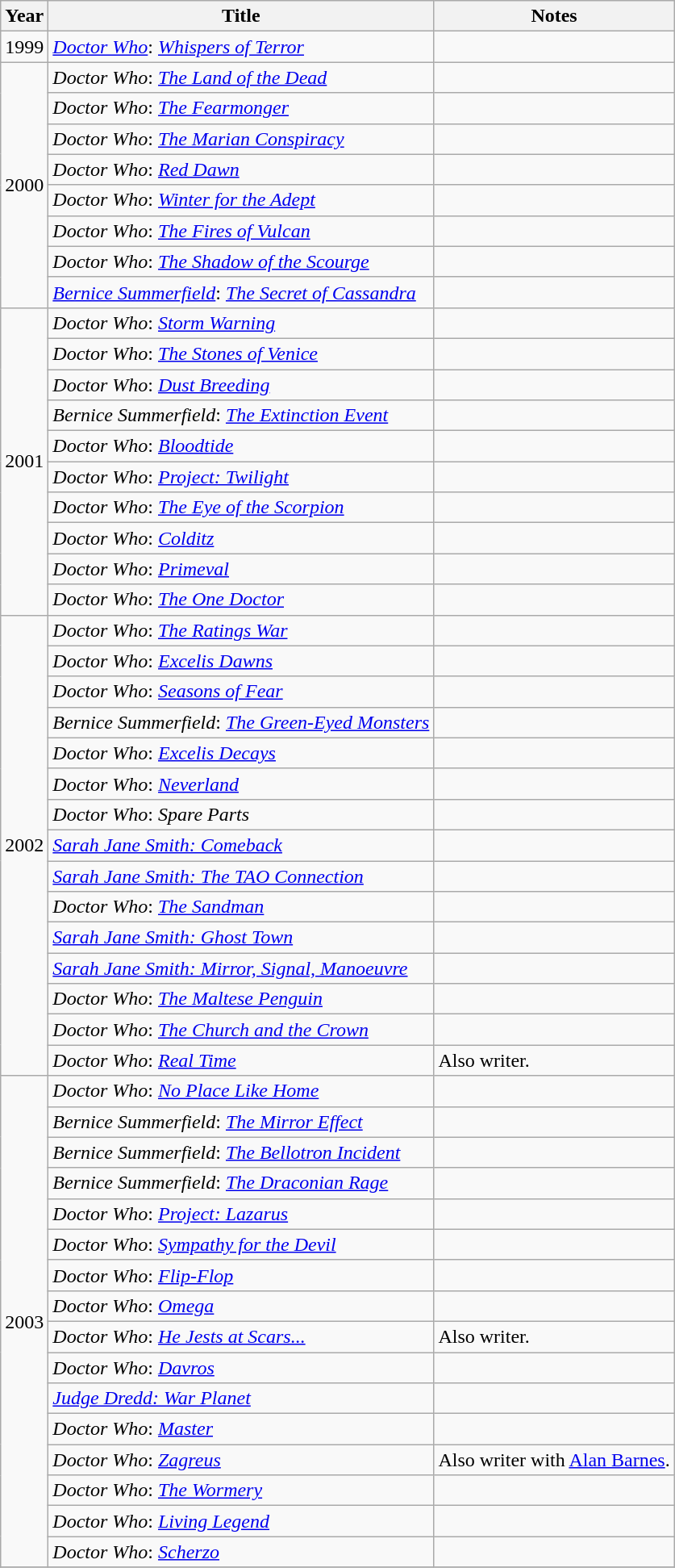<table class="wikitable sortable">
<tr>
<th>Year</th>
<th>Title</th>
<th>Notes</th>
</tr>
<tr>
<td>1999</td>
<td><em><a href='#'>Doctor Who</a></em>: <em><a href='#'>Whispers of Terror</a></em></td>
<td></td>
</tr>
<tr>
<td rowspan=8>2000</td>
<td><em>Doctor Who</em>: <em><a href='#'>The Land of the Dead</a></em></td>
<td></td>
</tr>
<tr>
<td><em>Doctor Who</em>: <em><a href='#'>The Fearmonger</a></em></td>
<td></td>
</tr>
<tr>
<td><em>Doctor Who</em>: <em><a href='#'>The Marian Conspiracy</a></em></td>
<td></td>
</tr>
<tr>
<td><em>Doctor Who</em>: <em><a href='#'>Red Dawn</a></em></td>
<td></td>
</tr>
<tr>
<td><em>Doctor Who</em>: <em><a href='#'>Winter for the Adept</a></em></td>
<td></td>
</tr>
<tr>
<td><em>Doctor Who</em>: <em><a href='#'>The Fires of Vulcan</a></em></td>
<td></td>
</tr>
<tr>
<td><em>Doctor Who</em>: <em><a href='#'>The Shadow of the Scourge</a></em></td>
<td></td>
</tr>
<tr>
<td><em><a href='#'>Bernice Summerfield</a></em>: <em><a href='#'>The Secret of Cassandra</a></em></td>
<td></td>
</tr>
<tr>
<td rowspan=10>2001</td>
<td><em>Doctor Who</em>: <em><a href='#'>Storm Warning</a></em></td>
<td></td>
</tr>
<tr>
<td><em>Doctor Who</em>: <em><a href='#'>The Stones of Venice</a></em></td>
<td></td>
</tr>
<tr>
<td><em>Doctor Who</em>: <em><a href='#'>Dust Breeding</a></em></td>
<td></td>
</tr>
<tr>
<td><em>Bernice Summerfield</em>: <em><a href='#'>The Extinction Event</a></em></td>
<td></td>
</tr>
<tr>
<td><em>Doctor Who</em>: <em><a href='#'>Bloodtide</a></em></td>
<td></td>
</tr>
<tr>
<td><em>Doctor Who</em>: <em><a href='#'>Project: Twilight</a></em></td>
<td></td>
</tr>
<tr>
<td><em>Doctor Who</em>: <em><a href='#'>The Eye of the Scorpion</a></em></td>
<td></td>
</tr>
<tr>
<td><em>Doctor Who</em>: <em><a href='#'>Colditz</a></em></td>
<td></td>
</tr>
<tr>
<td><em>Doctor Who</em>: <em><a href='#'>Primeval</a></em></td>
<td></td>
</tr>
<tr>
<td><em>Doctor Who</em>: <em><a href='#'>The One Doctor</a></em></td>
<td></td>
</tr>
<tr>
<td rowspan=15>2002</td>
<td><em>Doctor Who</em>: <em><a href='#'>The Ratings War</a></em></td>
<td></td>
</tr>
<tr>
<td><em>Doctor Who</em>: <em><a href='#'>Excelis Dawns</a></em></td>
<td></td>
</tr>
<tr>
<td><em>Doctor Who</em>: <em><a href='#'>Seasons of Fear</a></em></td>
<td></td>
</tr>
<tr>
<td><em>Bernice Summerfield</em>: <em><a href='#'>The Green-Eyed Monsters</a></em></td>
<td></td>
</tr>
<tr>
<td><em>Doctor Who</em>: <em><a href='#'>Excelis Decays</a></em></td>
<td></td>
</tr>
<tr>
<td><em>Doctor Who</em>: <em><a href='#'>Neverland</a></em></td>
<td></td>
</tr>
<tr>
<td><em>Doctor Who</em>: <em>Spare Parts</em></td>
<td></td>
</tr>
<tr>
<td><em><a href='#'>Sarah Jane Smith: Comeback</a></em></td>
<td></td>
</tr>
<tr>
<td><em><a href='#'>Sarah Jane Smith: The TAO Connection</a></em></td>
<td></td>
</tr>
<tr>
<td><em>Doctor Who</em>: <em><a href='#'>The Sandman</a></em></td>
<td></td>
</tr>
<tr>
<td><em><a href='#'>Sarah Jane Smith: Ghost Town</a></em></td>
<td></td>
</tr>
<tr>
<td><em><a href='#'>Sarah Jane Smith: Mirror, Signal, Manoeuvre</a></em></td>
<td></td>
</tr>
<tr>
<td><em>Doctor Who</em>: <em><a href='#'>The Maltese Penguin</a></em></td>
<td></td>
</tr>
<tr>
<td><em>Doctor Who</em>: <em><a href='#'>The Church and the Crown</a></em></td>
<td></td>
</tr>
<tr>
<td><em>Doctor Who</em>: <em><a href='#'>Real Time</a></em></td>
<td>Also writer.</td>
</tr>
<tr>
<td rowspan=16>2003</td>
<td><em>Doctor Who</em>: <em><a href='#'>No Place Like Home</a></em></td>
<td></td>
</tr>
<tr>
<td><em>Bernice Summerfield</em>: <em><a href='#'>The Mirror Effect</a></em></td>
<td></td>
</tr>
<tr>
<td><em>Bernice Summerfield</em>: <em><a href='#'>The Bellotron Incident</a></em></td>
<td></td>
</tr>
<tr>
<td><em>Bernice Summerfield</em>: <em><a href='#'>The Draconian Rage</a></em></td>
<td></td>
</tr>
<tr>
<td><em>Doctor Who</em>: <em><a href='#'>Project: Lazarus</a></em></td>
<td></td>
</tr>
<tr>
<td><em>Doctor Who</em>: <em><a href='#'>Sympathy for the Devil</a></em></td>
<td></td>
</tr>
<tr>
<td><em>Doctor Who</em>: <em><a href='#'>Flip-Flop</a></em></td>
<td></td>
</tr>
<tr>
<td><em>Doctor Who</em>: <em><a href='#'>Omega</a></em></td>
<td></td>
</tr>
<tr>
<td><em>Doctor Who</em>: <em><a href='#'>He Jests at Scars...</a></em></td>
<td>Also writer.</td>
</tr>
<tr>
<td><em>Doctor Who</em>: <em><a href='#'>Davros</a></em></td>
<td></td>
</tr>
<tr>
<td><em><a href='#'>Judge Dredd: War Planet</a></em></td>
<td></td>
</tr>
<tr>
<td><em>Doctor Who</em>: <em><a href='#'>Master</a></em></td>
<td></td>
</tr>
<tr>
<td><em>Doctor Who</em>: <em><a href='#'>Zagreus</a></em></td>
<td>Also writer with <a href='#'>Alan Barnes</a>.</td>
</tr>
<tr>
<td><em>Doctor Who</em>: <em><a href='#'>The Wormery</a></em></td>
<td></td>
</tr>
<tr>
<td><em>Doctor Who</em>: <em><a href='#'>Living Legend</a></em></td>
<td></td>
</tr>
<tr>
<td><em>Doctor Who</em>: <em><a href='#'>Scherzo</a></em></td>
<td></td>
</tr>
<tr>
</tr>
</table>
